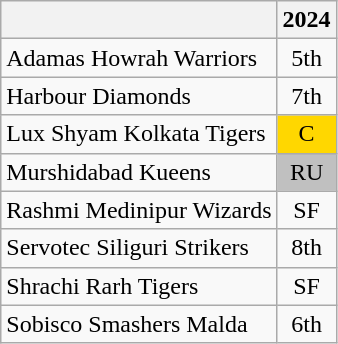<table class="wikitable" style="text-align:center;">
<tr>
<th></th>
<th>2024</th>
</tr>
<tr>
<td align=left>Adamas Howrah Warriors</td>
<td>5th</td>
</tr>
<tr>
<td align=left>Harbour Diamonds</td>
<td>7th</td>
</tr>
<tr>
<td align=left>Lux Shyam Kolkata Tigers</td>
<td style="background: gold">C</td>
</tr>
<tr>
<td align=left>Murshidabad Kueens</td>
<td style="background: silver">RU</td>
</tr>
<tr>
<td align=left>Rashmi Medinipur Wizards</td>
<td>SF</td>
</tr>
<tr>
<td align=left>Servotec Siliguri Strikers</td>
<td>8th</td>
</tr>
<tr>
<td align=left>Shrachi Rarh Tigers</td>
<td>SF</td>
</tr>
<tr>
<td align=left>Sobisco Smashers Malda</td>
<td>6th</td>
</tr>
</table>
